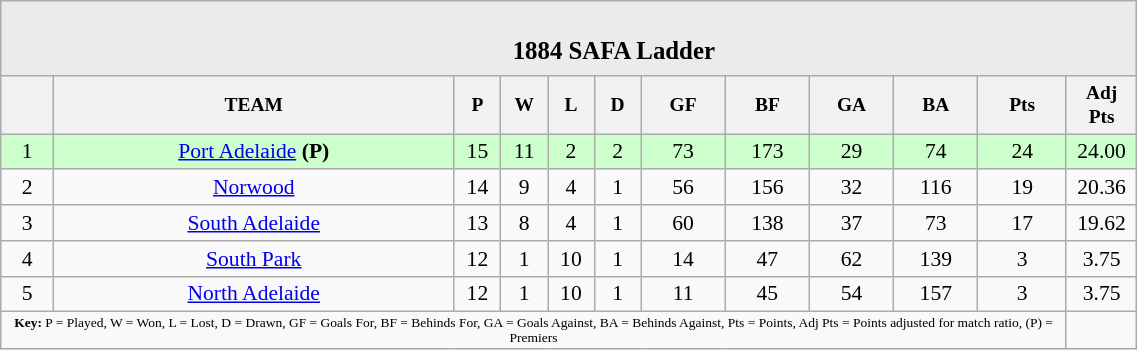<table class="wikitable" style="text-align: center; font-size: 90%; width: 60%">
<tr>
<td colspan="12" style="background: #EBEBEB;"><br><table border="0" width="100%" cellpadding="0" cellspacing="0">
<tr style="background: #EBEBEB;">
<td width="33%" style="border: 0;"></td>
<td style="border: 0; font-size: 115%;"><strong>1884 SAFA Ladder</strong></td>
<td width="25%" style="border: 0;"></td>
</tr>
</table>
</td>
</tr>
<tr style="text-align: center; font-size: 90%;">
<th></th>
<th>TEAM</th>
<th width="25">P</th>
<th width="25">W</th>
<th width="25">L</th>
<th width="25">D</th>
<th width="50">GF</th>
<th width="50">BF</th>
<th width="50">GA</th>
<th width="50">BA</th>
<th>Pts</th>
<th>Adj Pts</th>
</tr>
<tr style="background: #CCFFCC;">
<td>1</td>
<td><a href='#'>Port Adelaide</a> <strong>(P)</strong></td>
<td>15</td>
<td>11</td>
<td>2</td>
<td>2</td>
<td>73</td>
<td>173</td>
<td>29</td>
<td>74</td>
<td>24</td>
<td>24.00</td>
</tr>
<tr>
<td>2</td>
<td><a href='#'>Norwood</a></td>
<td>14</td>
<td>9</td>
<td>4</td>
<td>1</td>
<td>56</td>
<td>156</td>
<td>32</td>
<td>116</td>
<td>19</td>
<td>20.36</td>
</tr>
<tr>
<td>3</td>
<td><a href='#'>South Adelaide</a></td>
<td>13</td>
<td>8</td>
<td>4</td>
<td>1</td>
<td>60</td>
<td>138</td>
<td>37</td>
<td>73</td>
<td>17</td>
<td>19.62</td>
</tr>
<tr>
<td>4</td>
<td><a href='#'>South Park</a></td>
<td>12</td>
<td>1</td>
<td>10</td>
<td>1</td>
<td>14</td>
<td>47</td>
<td>62</td>
<td>139</td>
<td>3</td>
<td>3.75</td>
</tr>
<tr>
<td>5</td>
<td><a href='#'>North Adelaide</a></td>
<td>12</td>
<td>1</td>
<td>10</td>
<td>1</td>
<td>11</td>
<td>45</td>
<td>54</td>
<td>157</td>
<td>3</td>
<td>3.75</td>
</tr>
<tr style="font-size: xx-small;">
<td colspan="11"><strong>Key:</strong> P = Played, W = Won, L = Lost, D = Drawn, GF = Goals For, BF = Behinds For, GA = Goals Against, BA = Behinds Against, Pts = Points, Adj Pts = Points adjusted for match ratio, (P) = Premiers</td>
<td></td>
</tr>
</table>
